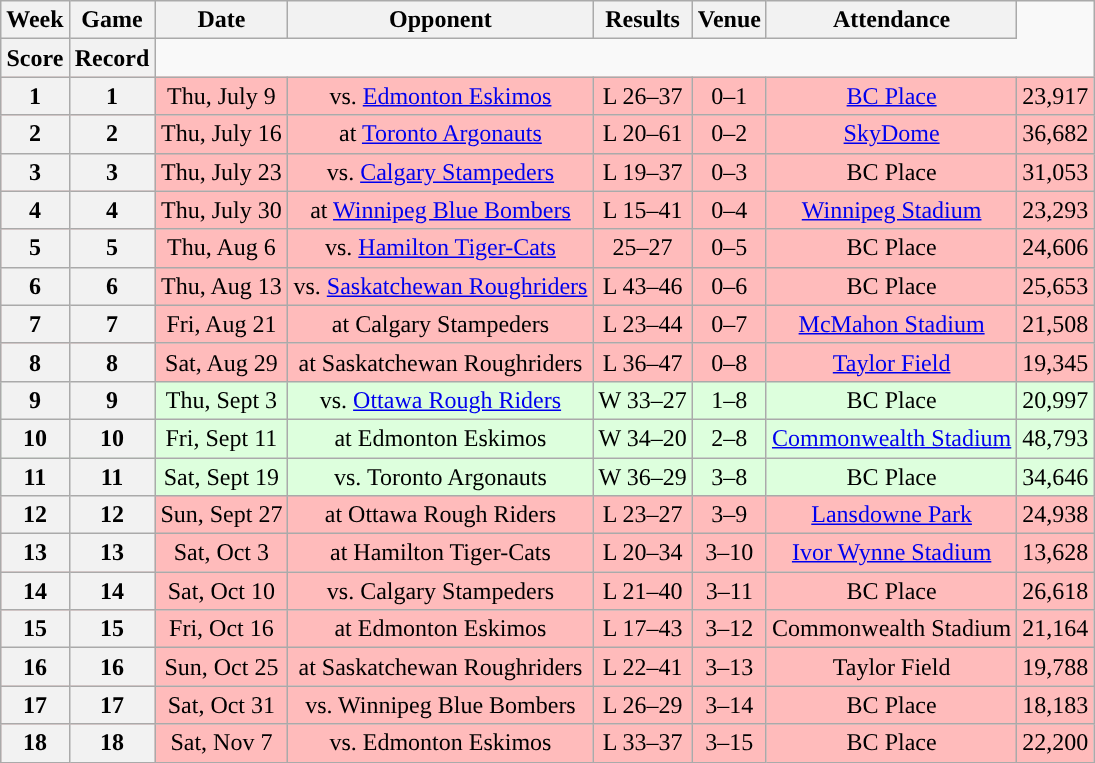<table class="wikitable" style="text-align:center">
<tr>
<th>Week</th>
<th>Game</th>
<th>Date</th>
<th>Opponent</th>
<th>Results</th>
<th>Venue</th>
<th>Attendance</th>
</tr>
<tr>
<th>Score</th>
<th>Record</th>
</tr>
<tr style="background:#ffbbbb">
<th>1</th>
<th>1</th>
<td>Thu, July 9</td>
<td>vs. <a href='#'>Edmonton Eskimos</a></td>
<td>L 26–37</td>
<td>0–1</td>
<td><a href='#'>BC Place</a></td>
<td>23,917</td>
</tr>
<tr style="background:#ffbbbb">
<th>2</th>
<th>2</th>
<td>Thu, July 16</td>
<td>at <a href='#'>Toronto Argonauts</a></td>
<td>L 20–61</td>
<td>0–2</td>
<td><a href='#'>SkyDome</a></td>
<td>36,682</td>
</tr>
<tr style="background:#ffbbbb">
<th>3</th>
<th>3</th>
<td>Thu, July 23</td>
<td>vs. <a href='#'>Calgary Stampeders</a></td>
<td>L 19–37</td>
<td>0–3</td>
<td>BC Place</td>
<td>31,053</td>
</tr>
<tr style="background:#ffbbbb">
<th>4</th>
<th>4</th>
<td>Thu, July 30</td>
<td>at <a href='#'>Winnipeg Blue Bombers</a></td>
<td>L 15–41</td>
<td>0–4</td>
<td><a href='#'>Winnipeg Stadium</a></td>
<td>23,293</td>
</tr>
<tr style="background:#ffbbbb">
<th>5</th>
<th>5</th>
<td>Thu, Aug 6</td>
<td>vs. <a href='#'>Hamilton Tiger-Cats</a></td>
<td>25–27</td>
<td>0–5</td>
<td>BC Place</td>
<td>24,606</td>
</tr>
<tr style="background:#ffbbbb">
<th>6</th>
<th>6</th>
<td>Thu, Aug 13</td>
<td>vs. <a href='#'>Saskatchewan Roughriders</a></td>
<td>L 43–46 </td>
<td>0–6</td>
<td>BC Place</td>
<td>25,653</td>
</tr>
<tr style="background:#ffbbbb">
<th>7</th>
<th>7</th>
<td>Fri, Aug 21</td>
<td>at Calgary Stampeders</td>
<td>L 23–44</td>
<td>0–7</td>
<td><a href='#'>McMahon Stadium</a></td>
<td>21,508</td>
</tr>
<tr style="background:#ffbbbb">
<th>8</th>
<th>8</th>
<td>Sat, Aug 29</td>
<td>at Saskatchewan Roughriders</td>
<td>L 36–47</td>
<td>0–8</td>
<td><a href='#'>Taylor Field</a></td>
<td>19,345</td>
</tr>
<tr style="background:#ddffdd">
<th>9</th>
<th>9</th>
<td>Thu, Sept 3</td>
<td>vs. <a href='#'>Ottawa Rough Riders</a></td>
<td>W 33–27</td>
<td>1–8</td>
<td>BC Place</td>
<td>20,997</td>
</tr>
<tr style="background:#ddffdd">
<th>10</th>
<th>10</th>
<td>Fri, Sept 11</td>
<td>at Edmonton Eskimos</td>
<td>W 34–20</td>
<td>2–8</td>
<td><a href='#'>Commonwealth Stadium</a></td>
<td>48,793</td>
</tr>
<tr style="background:#ddffdd">
<th>11</th>
<th>11</th>
<td>Sat, Sept 19</td>
<td>vs. Toronto Argonauts</td>
<td>W 36–29</td>
<td>3–8</td>
<td>BC Place</td>
<td>34,646</td>
</tr>
<tr style="background:#ffbbbb">
<th>12</th>
<th>12</th>
<td>Sun, Sept 27</td>
<td>at Ottawa Rough Riders</td>
<td>L 23–27</td>
<td>3–9</td>
<td><a href='#'>Lansdowne Park</a></td>
<td>24,938</td>
</tr>
<tr style="background:#ffbbbb">
<th>13</th>
<th>13</th>
<td>Sat, Oct 3</td>
<td>at Hamilton Tiger-Cats</td>
<td>L 20–34</td>
<td>3–10</td>
<td><a href='#'>Ivor Wynne Stadium</a></td>
<td>13,628</td>
</tr>
<tr style="background:#ffbbbb">
<th>14</th>
<th>14</th>
<td>Sat, Oct 10</td>
<td>vs. Calgary Stampeders</td>
<td>L 21–40</td>
<td>3–11</td>
<td>BC Place</td>
<td>26,618</td>
</tr>
<tr style="background:#ffbbbb">
<th>15</th>
<th>15</th>
<td>Fri, Oct 16</td>
<td>at Edmonton Eskimos</td>
<td>L 17–43</td>
<td>3–12</td>
<td>Commonwealth Stadium</td>
<td>21,164</td>
</tr>
<tr style="background:#ffbbbb">
<th>16</th>
<th>16</th>
<td>Sun, Oct 25</td>
<td>at Saskatchewan Roughriders</td>
<td>L 22–41</td>
<td>3–13</td>
<td>Taylor Field</td>
<td>19,788</td>
</tr>
<tr style="background:#ffbbbb">
<th>17</th>
<th>17</th>
<td>Sat, Oct 31</td>
<td>vs. Winnipeg Blue Bombers</td>
<td>L 26–29</td>
<td>3–14</td>
<td>BC Place</td>
<td>18,183</td>
</tr>
<tr style="background:#ffbbbb">
<th>18</th>
<th>18</th>
<td>Sat, Nov 7</td>
<td>vs. Edmonton Eskimos</td>
<td>L 33–37</td>
<td>3–15</td>
<td>BC Place</td>
<td>22,200</td>
</tr>
</table>
